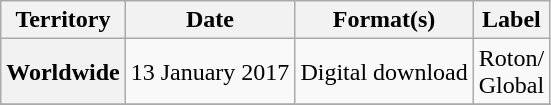<table class="wikitable plainrowheaders">
<tr>
<th scope="col">Territory</th>
<th scope="col">Date</th>
<th scope="col">Format(s)</th>
<th scope="col">Label</th>
</tr>
<tr>
<th scope="row">Worldwide</th>
<td>13 January 2017</td>
<td>Digital download</td>
<td>Roton/<br>Global</td>
</tr>
<tr>
</tr>
</table>
